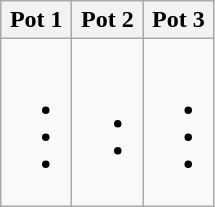<table class="wikitable">
<tr>
<th>Pot 1</th>
<th>Pot 2</th>
<th>Pot 3</th>
</tr>
<tr>
<td><br><ul><li> </li><li></li><li></li></ul></td>
<td><br><ul><li></li><li></li></ul></td>
<td><br><ul><li></li><li> </li><li></li></ul></td>
</tr>
</table>
